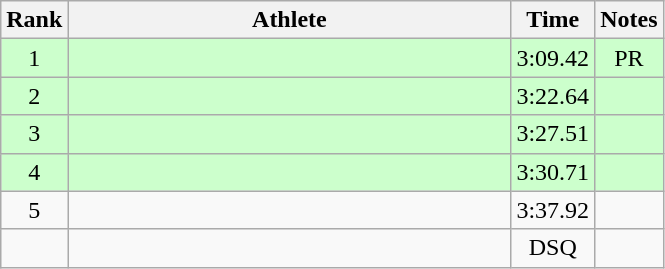<table class="wikitable" style="text-align:center">
<tr>
<th>Rank</th>
<th Style="width:18em">Athlete</th>
<th>Time</th>
<th>Notes</th>
</tr>
<tr style="background:#cfc">
<td>1</td>
<td style="text-align:left"></td>
<td>3:09.42</td>
<td>PR</td>
</tr>
<tr style="background:#cfc">
<td>2</td>
<td style="text-align:left"></td>
<td>3:22.64</td>
<td></td>
</tr>
<tr style="background:#cfc">
<td>3</td>
<td style="text-align:left"></td>
<td>3:27.51</td>
<td></td>
</tr>
<tr style="background:#cfc">
<td>4</td>
<td style="text-align:left"></td>
<td>3:30.71</td>
<td></td>
</tr>
<tr>
<td>5</td>
<td style="text-align:left"></td>
<td>3:37.92</td>
<td></td>
</tr>
<tr>
<td></td>
<td style="text-align:left"></td>
<td>DSQ</td>
<td></td>
</tr>
</table>
